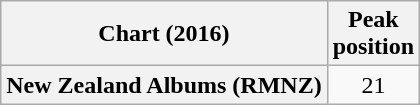<table class="wikitable plainrowheaders" style="text-align:center">
<tr>
<th scope="col">Chart (2016)</th>
<th scope="col">Peak<br> position</th>
</tr>
<tr>
<th scope="row">New Zealand Albums (RMNZ)</th>
<td>21</td>
</tr>
</table>
